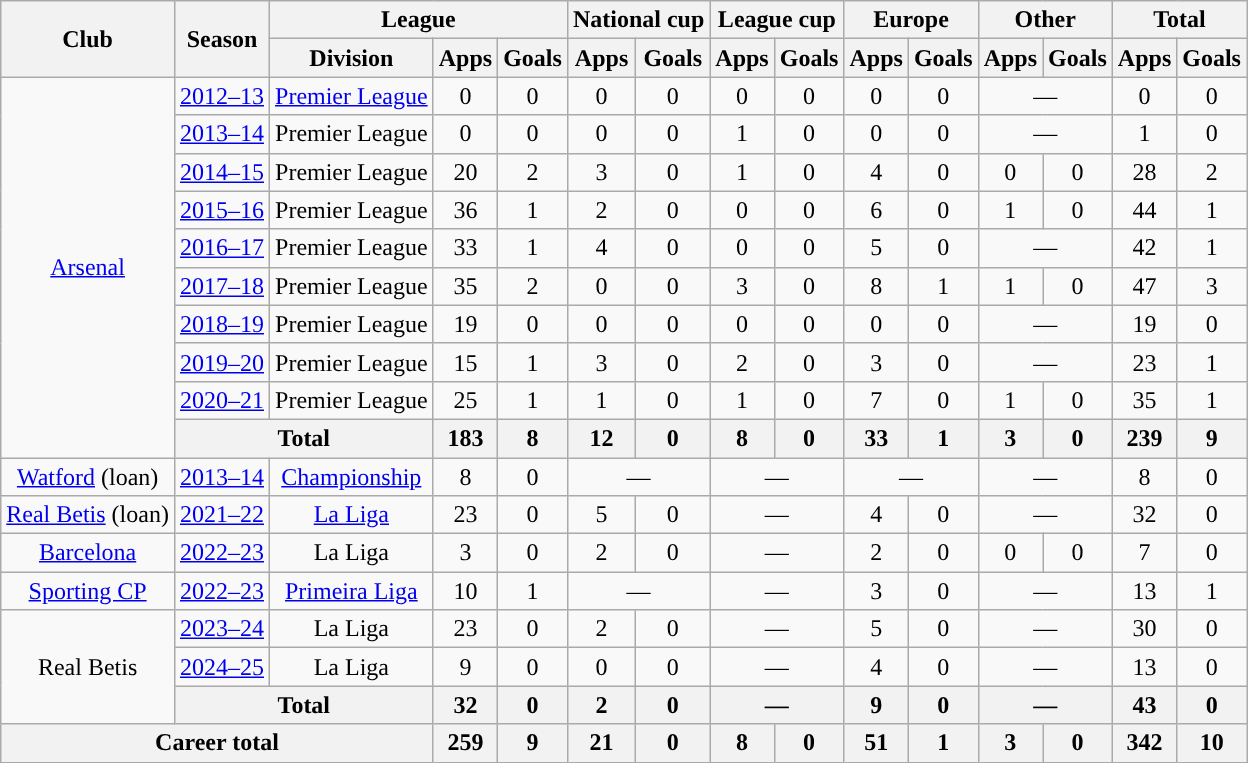<table class="wikitable" style="text-align:center">
<tr>
<th rowspan="2">Club</th>
<th rowspan="2">Season</th>
<th colspan="3">League</th>
<th colspan="2">National cup</th>
<th colspan="2">League cup</th>
<th colspan="2">Europe</th>
<th colspan="2">Other</th>
<th colspan="2">Total</th>
</tr>
<tr>
<th>Division</th>
<th>Apps</th>
<th>Goals</th>
<th>Apps</th>
<th>Goals</th>
<th>Apps</th>
<th>Goals</th>
<th>Apps</th>
<th>Goals</th>
<th>Apps</th>
<th>Goals</th>
<th>Apps</th>
<th>Goals</th>
</tr>
<tr>
<td rowspan="10"><a href='#'>Arsenal</a></td>
<td><a href='#'>2012–13</a></td>
<td><a href='#'>Premier League</a></td>
<td>0</td>
<td>0</td>
<td>0</td>
<td>0</td>
<td>0</td>
<td>0</td>
<td>0</td>
<td>0</td>
<td colspan="2">—</td>
<td>0</td>
<td>0</td>
</tr>
<tr>
<td><a href='#'>2013–14</a></td>
<td>Premier League</td>
<td>0</td>
<td>0</td>
<td>0</td>
<td>0</td>
<td>1</td>
<td>0</td>
<td>0</td>
<td>0</td>
<td colspan="2">—</td>
<td>1</td>
<td>0</td>
</tr>
<tr>
<td><a href='#'>2014–15</a></td>
<td>Premier League</td>
<td>20</td>
<td>2</td>
<td>3</td>
<td>0</td>
<td>1</td>
<td>0</td>
<td>4</td>
<td>0</td>
<td>0</td>
<td>0</td>
<td>28</td>
<td>2</td>
</tr>
<tr>
<td><a href='#'>2015–16</a></td>
<td>Premier League</td>
<td>36</td>
<td>1</td>
<td>2</td>
<td>0</td>
<td>0</td>
<td>0</td>
<td>6</td>
<td>0</td>
<td>1</td>
<td>0</td>
<td>44</td>
<td>1</td>
</tr>
<tr>
<td><a href='#'>2016–17</a></td>
<td>Premier League</td>
<td>33</td>
<td>1</td>
<td>4</td>
<td>0</td>
<td>0</td>
<td>0</td>
<td>5</td>
<td>0</td>
<td colspan="2">—</td>
<td>42</td>
<td>1</td>
</tr>
<tr>
<td><a href='#'>2017–18</a></td>
<td>Premier League</td>
<td>35</td>
<td>2</td>
<td>0</td>
<td>0</td>
<td>3</td>
<td>0</td>
<td>8</td>
<td>1</td>
<td>1</td>
<td>0</td>
<td>47</td>
<td>3</td>
</tr>
<tr>
<td><a href='#'>2018–19</a></td>
<td>Premier League</td>
<td>19</td>
<td>0</td>
<td>0</td>
<td>0</td>
<td>0</td>
<td>0</td>
<td>0</td>
<td>0</td>
<td colspan="2">—</td>
<td>19</td>
<td>0</td>
</tr>
<tr>
<td><a href='#'>2019–20</a></td>
<td>Premier League</td>
<td>15</td>
<td>1</td>
<td>3</td>
<td>0</td>
<td>2</td>
<td>0</td>
<td>3</td>
<td>0</td>
<td colspan="2">—</td>
<td>23</td>
<td>1</td>
</tr>
<tr>
<td><a href='#'>2020–21</a></td>
<td>Premier League</td>
<td>25</td>
<td>1</td>
<td>1</td>
<td>0</td>
<td>1</td>
<td>0</td>
<td>7</td>
<td>0</td>
<td>1</td>
<td>0</td>
<td>35</td>
<td>1</td>
</tr>
<tr>
<th colspan="2">Total</th>
<th>183</th>
<th>8</th>
<th>12</th>
<th>0</th>
<th>8</th>
<th>0</th>
<th>33</th>
<th>1</th>
<th>3</th>
<th>0</th>
<th>239</th>
<th>9</th>
</tr>
<tr>
<td><a href='#'>Watford</a> (loan)</td>
<td><a href='#'>2013–14</a></td>
<td><a href='#'>Championship</a></td>
<td>8</td>
<td>0</td>
<td colspan="2">—</td>
<td colspan="2">—</td>
<td colspan="2">—</td>
<td colspan="2">—</td>
<td>8</td>
<td>0</td>
</tr>
<tr>
<td><a href='#'>Real Betis</a> (loan)</td>
<td><a href='#'>2021–22</a></td>
<td><a href='#'>La Liga</a></td>
<td>23</td>
<td>0</td>
<td>5</td>
<td>0</td>
<td colspan="2">—</td>
<td>4</td>
<td>0</td>
<td colspan="2">—</td>
<td>32</td>
<td>0</td>
</tr>
<tr>
<td><a href='#'>Barcelona</a></td>
<td><a href='#'>2022–23</a></td>
<td>La Liga</td>
<td>3</td>
<td>0</td>
<td>2</td>
<td>0</td>
<td colspan="2">—</td>
<td>2</td>
<td>0</td>
<td>0</td>
<td>0</td>
<td>7</td>
<td>0</td>
</tr>
<tr>
<td><a href='#'>Sporting CP</a></td>
<td><a href='#'>2022–23</a></td>
<td><a href='#'>Primeira Liga</a></td>
<td>10</td>
<td>1</td>
<td colspan="2">—</td>
<td colspan="2">—</td>
<td>3</td>
<td>0</td>
<td colspan="2">—</td>
<td>13</td>
<td>1</td>
</tr>
<tr>
<td rowspan="3">Real Betis</td>
<td><a href='#'>2023–24</a></td>
<td>La Liga</td>
<td>23</td>
<td>0</td>
<td>2</td>
<td>0</td>
<td colspan="2">—</td>
<td>5</td>
<td>0</td>
<td colspan="2">—</td>
<td>30</td>
<td>0</td>
</tr>
<tr>
<td><a href='#'>2024–25</a></td>
<td>La Liga</td>
<td>9</td>
<td>0</td>
<td>0</td>
<td>0</td>
<td colspan="2">—</td>
<td>4</td>
<td>0</td>
<td colspan="2">—</td>
<td>13</td>
<td>0</td>
</tr>
<tr>
<th colspan="2">Total</th>
<th>32</th>
<th>0</th>
<th>2</th>
<th>0</th>
<th colspan="2">—</th>
<th>9</th>
<th>0</th>
<th colspan="2">—</th>
<th>43</th>
<th>0</th>
</tr>
<tr>
<th colspan="3">Career total</th>
<th>259</th>
<th>9</th>
<th>21</th>
<th>0</th>
<th>8</th>
<th>0</th>
<th>51</th>
<th>1</th>
<th>3</th>
<th>0</th>
<th>342</th>
<th>10</th>
</tr>
</table>
